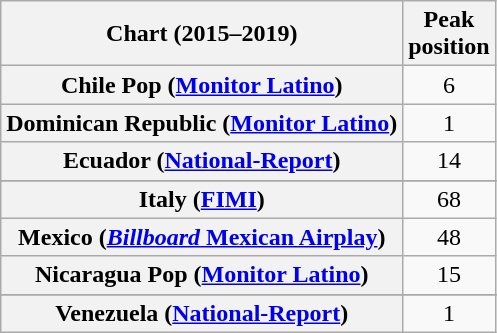<table class="wikitable sortable plainrowheaders" style="text-align:center">
<tr>
<th>Chart (2015–2019)</th>
<th>Peak<br>position</th>
</tr>
<tr>
<th scope="row">Chile Pop (<a href='#'>Monitor Latino</a>)</th>
<td>6</td>
</tr>
<tr>
<th scope="row">Dominican Republic (<a href='#'>Monitor Latino</a>)</th>
<td>1</td>
</tr>
<tr>
<th scope="row">Ecuador (<a href='#'>National-Report</a>)</th>
<td>14</td>
</tr>
<tr>
</tr>
<tr>
<th scope="row">Italy (<a href='#'>FIMI</a>)</th>
<td>68</td>
</tr>
<tr>
<th scope="row">Mexico (<a href='#'><em>Billboard</em> Mexican Airplay</a>)</th>
<td>48</td>
</tr>
<tr>
<th scope="row">Nicaragua Pop (<a href='#'>Monitor Latino</a>)</th>
<td>15</td>
</tr>
<tr>
</tr>
<tr>
</tr>
<tr>
</tr>
<tr>
</tr>
<tr>
</tr>
<tr>
</tr>
<tr>
</tr>
<tr>
<th scope="row">Venezuela (<a href='#'>National-Report</a>)</th>
<td>1</td>
</tr>
</table>
